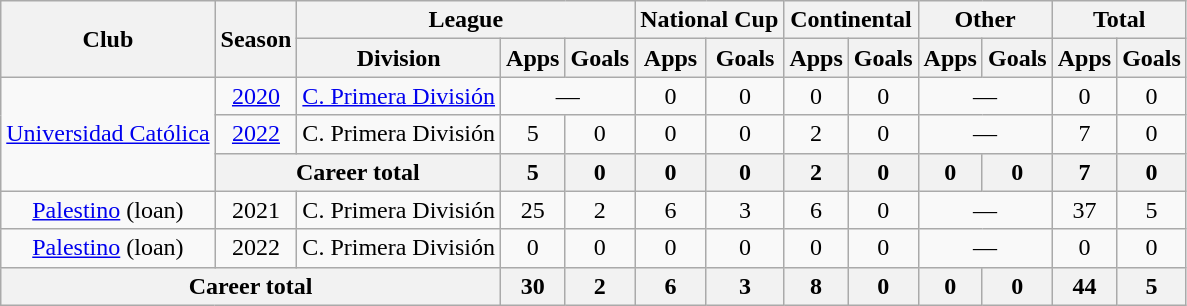<table class="wikitable" style="text-align: center;">
<tr>
<th rowspan="2">Club</th>
<th rowspan="2">Season</th>
<th colspan="3">League</th>
<th colspan="2">National Cup</th>
<th colspan="2">Continental</th>
<th colspan="2">Other</th>
<th colspan="2">Total</th>
</tr>
<tr>
<th>Division</th>
<th>Apps</th>
<th>Goals</th>
<th>Apps</th>
<th>Goals</th>
<th>Apps</th>
<th>Goals</th>
<th>Apps</th>
<th>Goals</th>
<th>Apps</th>
<th>Goals</th>
</tr>
<tr>
<td rowspan="3"><a href='#'>Universidad Católica</a></td>
<td><a href='#'>2020</a></td>
<td><a href='#'>C. Primera División</a></td>
<td colspan=2>—</td>
<td>0</td>
<td>0</td>
<td>0</td>
<td>0</td>
<td colspan=2>—</td>
<td>0</td>
<td>0</td>
</tr>
<tr>
<td><a href='#'>2022</a></td>
<td>C. Primera División</td>
<td>5</td>
<td>0</td>
<td>0</td>
<td>0</td>
<td>2</td>
<td>0</td>
<td colspan=2>—</td>
<td>7</td>
<td>0</td>
</tr>
<tr>
<th colspan="2">Career total</th>
<th>5</th>
<th>0</th>
<th>0</th>
<th>0</th>
<th>2</th>
<th>0</th>
<th>0</th>
<th>0</th>
<th>7</th>
<th>0</th>
</tr>
<tr>
<td><a href='#'>Palestino</a> (loan)</td>
<td>2021</td>
<td>C. Primera División</td>
<td>25</td>
<td>2</td>
<td>6</td>
<td>3</td>
<td>6</td>
<td>0</td>
<td colspan=2>—</td>
<td>37</td>
<td>5</td>
</tr>
<tr>
<td><a href='#'>Palestino</a> (loan)</td>
<td>2022</td>
<td>C. Primera División</td>
<td>0</td>
<td>0</td>
<td>0</td>
<td>0</td>
<td>0</td>
<td>0</td>
<td colspan=2>—</td>
<td>0</td>
<td>0</td>
</tr>
<tr>
<th colspan="3">Career total</th>
<th>30</th>
<th>2</th>
<th>6</th>
<th>3</th>
<th>8</th>
<th>0</th>
<th>0</th>
<th>0</th>
<th>44</th>
<th>5</th>
</tr>
</table>
